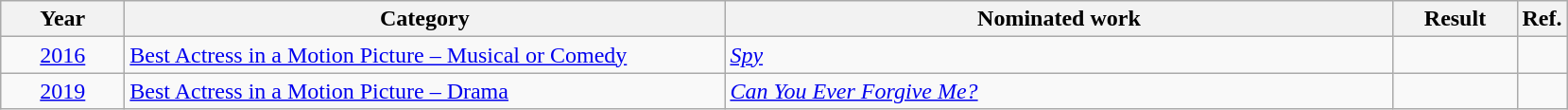<table class=wikitable>
<tr>
<th scope="col" style="width:5em;">Year</th>
<th scope="col" style="width:26em;">Category</th>
<th scope="col" style="width:29em;">Nominated work</th>
<th scope="col" style="width:5em;">Result</th>
<th>Ref.</th>
</tr>
<tr>
<td style="text-align:center;"><a href='#'>2016</a></td>
<td><a href='#'>Best Actress in a  Motion Picture – Musical or Comedy</a></td>
<td><em><a href='#'>Spy</a></em></td>
<td></td>
<td align="center"></td>
</tr>
<tr>
<td align="center"><a href='#'>2019</a></td>
<td><a href='#'>Best Actress in a Motion Picture – Drama</a></td>
<td><em><a href='#'>Can You Ever Forgive Me?</a></em></td>
<td></td>
<td align="center"></td>
</tr>
</table>
